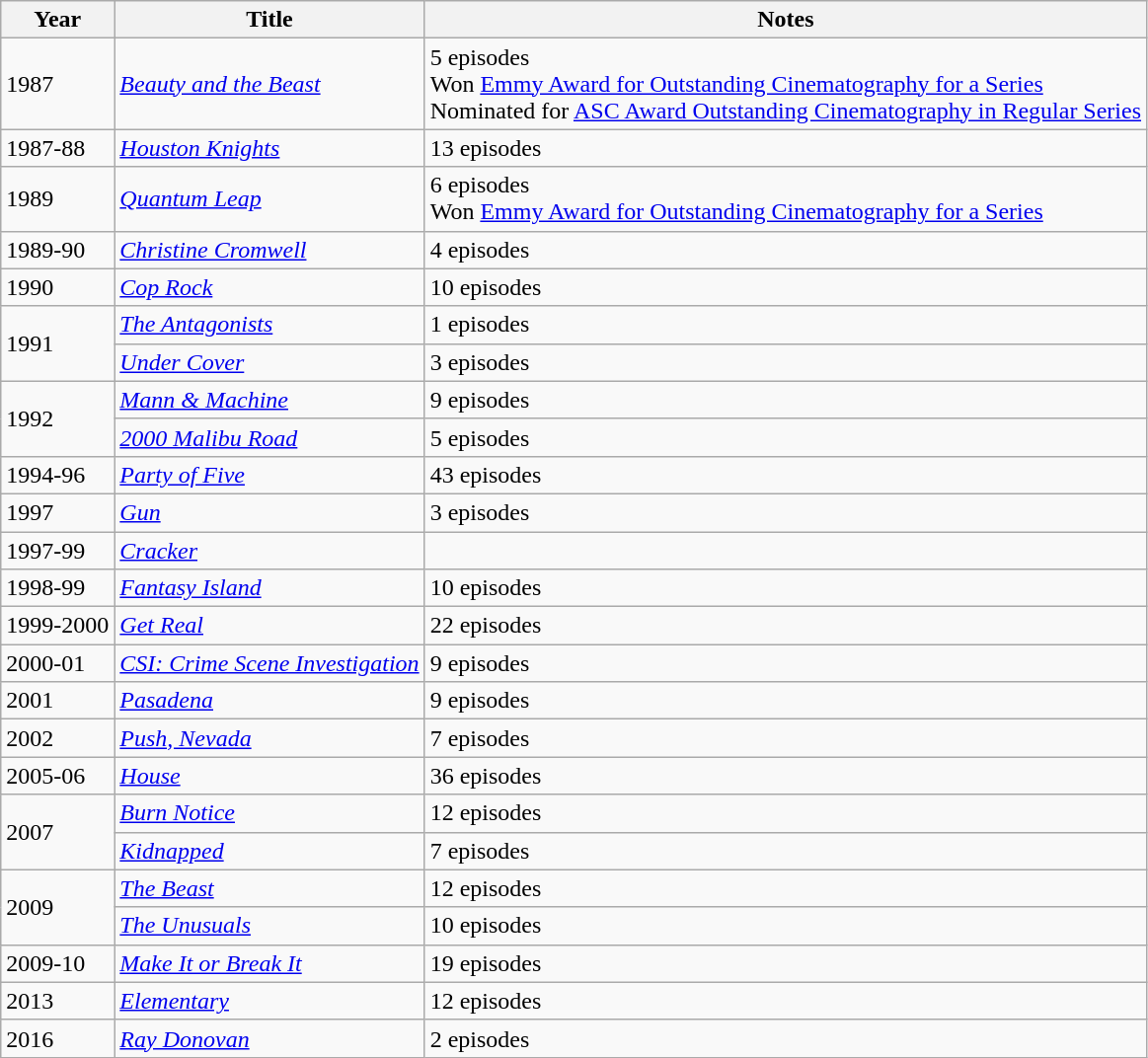<table class="wikitable">
<tr>
<th>Year</th>
<th>Title</th>
<th>Notes</th>
</tr>
<tr>
<td>1987</td>
<td><a href='#'><em>Beauty and the Beast</em></a></td>
<td>5 episodes<br>Won <a href='#'>Emmy Award for Outstanding Cinematography for a Series</a><br>Nominated for <a href='#'>ASC Award Outstanding Cinematography in Regular Series</a></td>
</tr>
<tr>
<td>1987-88</td>
<td><em><a href='#'>Houston Knights</a></em></td>
<td>13 episodes</td>
</tr>
<tr>
<td>1989</td>
<td><em><a href='#'>Quantum Leap</a></em></td>
<td>6 episodes<br>Won <a href='#'>Emmy Award for Outstanding Cinematography for a Series</a></td>
</tr>
<tr>
<td>1989-90</td>
<td><em><a href='#'>Christine Cromwell</a></em></td>
<td>4 episodes</td>
</tr>
<tr>
<td>1990</td>
<td><em><a href='#'>Cop Rock</a></em></td>
<td>10 episodes</td>
</tr>
<tr>
<td rowspan="2">1991</td>
<td><a href='#'><em>The Antagonists</em></a></td>
<td>1 episodes</td>
</tr>
<tr>
<td><a href='#'><em>Under Cover</em></a></td>
<td>3 episodes</td>
</tr>
<tr>
<td rowspan=2>1992</td>
<td><em><a href='#'>Mann & Machine</a></em></td>
<td>9 episodes</td>
</tr>
<tr>
<td><em><a href='#'>2000 Malibu Road</a></em></td>
<td>5 episodes</td>
</tr>
<tr>
<td>1994-96</td>
<td><em><a href='#'>Party of Five</a></em></td>
<td>43 episodes</td>
</tr>
<tr>
<td>1997</td>
<td><a href='#'><em>Gun</em></a></td>
<td>3 episodes</td>
</tr>
<tr>
<td>1997-99</td>
<td><a href='#'><em>Cracker</em></a></td>
<td></td>
</tr>
<tr>
<td>1998-99</td>
<td><a href='#'><em>Fantasy Island</em></a></td>
<td>10 episodes</td>
</tr>
<tr>
<td>1999-2000</td>
<td><a href='#'><em>Get Real</em></a></td>
<td>22 episodes</td>
</tr>
<tr>
<td>2000-01</td>
<td><em><a href='#'>CSI: Crime Scene Investigation</a></em></td>
<td>9 episodes</td>
</tr>
<tr>
<td>2001</td>
<td><a href='#'><em>Pasadena</em></a></td>
<td>9 episodes</td>
</tr>
<tr>
<td>2002</td>
<td><em><a href='#'>Push, Nevada</a></em></td>
<td>7 episodes</td>
</tr>
<tr>
<td>2005-06</td>
<td><a href='#'><em>House</em></a></td>
<td>36 episodes</td>
</tr>
<tr>
<td rowspan=2>2007</td>
<td><em><a href='#'>Burn Notice</a></em></td>
<td>12 episodes</td>
</tr>
<tr>
<td><a href='#'><em>Kidnapped</em></a></td>
<td>7 episodes</td>
</tr>
<tr>
<td rowspan="2">2009</td>
<td><a href='#'><em>The Beast</em></a></td>
<td>12 episodes</td>
</tr>
<tr>
<td><em><a href='#'>The Unusuals</a></em></td>
<td>10 episodes</td>
</tr>
<tr>
<td>2009-10</td>
<td><em><a href='#'>Make It or Break It</a></em></td>
<td>19 episodes</td>
</tr>
<tr>
<td>2013</td>
<td><a href='#'><em>Elementary</em></a></td>
<td>12 episodes</td>
</tr>
<tr>
<td>2016</td>
<td><em><a href='#'>Ray Donovan</a></em></td>
<td>2 episodes</td>
</tr>
</table>
